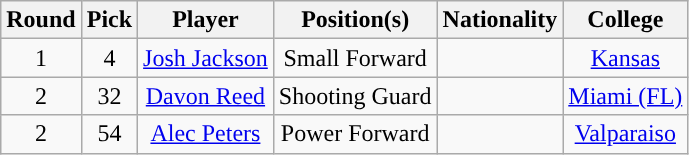<table class="wikitable sortable sortable">
<tr>
<th>Round</th>
<th>Pick</th>
<th>Player</th>
<th>Position(s)</th>
<th>Nationality</th>
<th>College</th>
</tr>
<tr style="text-align: center">
<td>1</td>
<td>4</td>
<td><a href='#'>Josh Jackson</a></td>
<td>Small Forward</td>
<td></td>
<td><a href='#'>Kansas</a></td>
</tr>
<tr style="text-align: center">
<td>2</td>
<td>32</td>
<td><a href='#'>Davon Reed</a></td>
<td>Shooting Guard</td>
<td></td>
<td><a href='#'>Miami (FL)</a></td>
</tr>
<tr style="text-align: center">
<td>2</td>
<td>54</td>
<td><a href='#'>Alec Peters</a></td>
<td>Power Forward</td>
<td></td>
<td><a href='#'>Valparaiso</a></td>
</tr>
</table>
